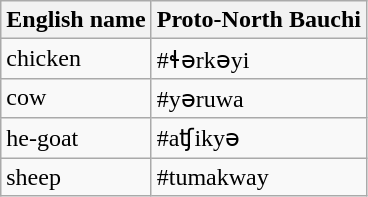<table class="wikitable">
<tr>
<th>English name</th>
<th>Proto-North Bauchi</th>
</tr>
<tr>
<td>chicken</td>
<td>#ɬərkəyi</td>
</tr>
<tr>
<td>cow</td>
<td>#yəruwa</td>
</tr>
<tr>
<td>he-goat</td>
<td>#aʧikyə</td>
</tr>
<tr>
<td>sheep</td>
<td>#tumakway</td>
</tr>
</table>
